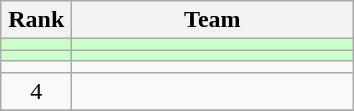<table class="wikitable" style="text-align: center;">
<tr>
<th width=40>Rank</th>
<th width=180>Team</th>
</tr>
<tr bgcolor=#ccffcc>
<td></td>
<td align=left></td>
</tr>
<tr bgcolor=#ccffcc>
<td></td>
<td align=left></td>
</tr>
<tr>
<td></td>
<td align=left></td>
</tr>
<tr>
<td>4</td>
<td align=left></td>
</tr>
<tr>
</tr>
</table>
